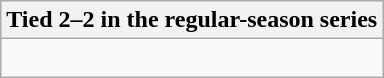<table class="wikitable collapsible collapsed">
<tr>
<th>Tied 2–2 in the regular-season series</th>
</tr>
<tr>
<td><br>


</td>
</tr>
</table>
